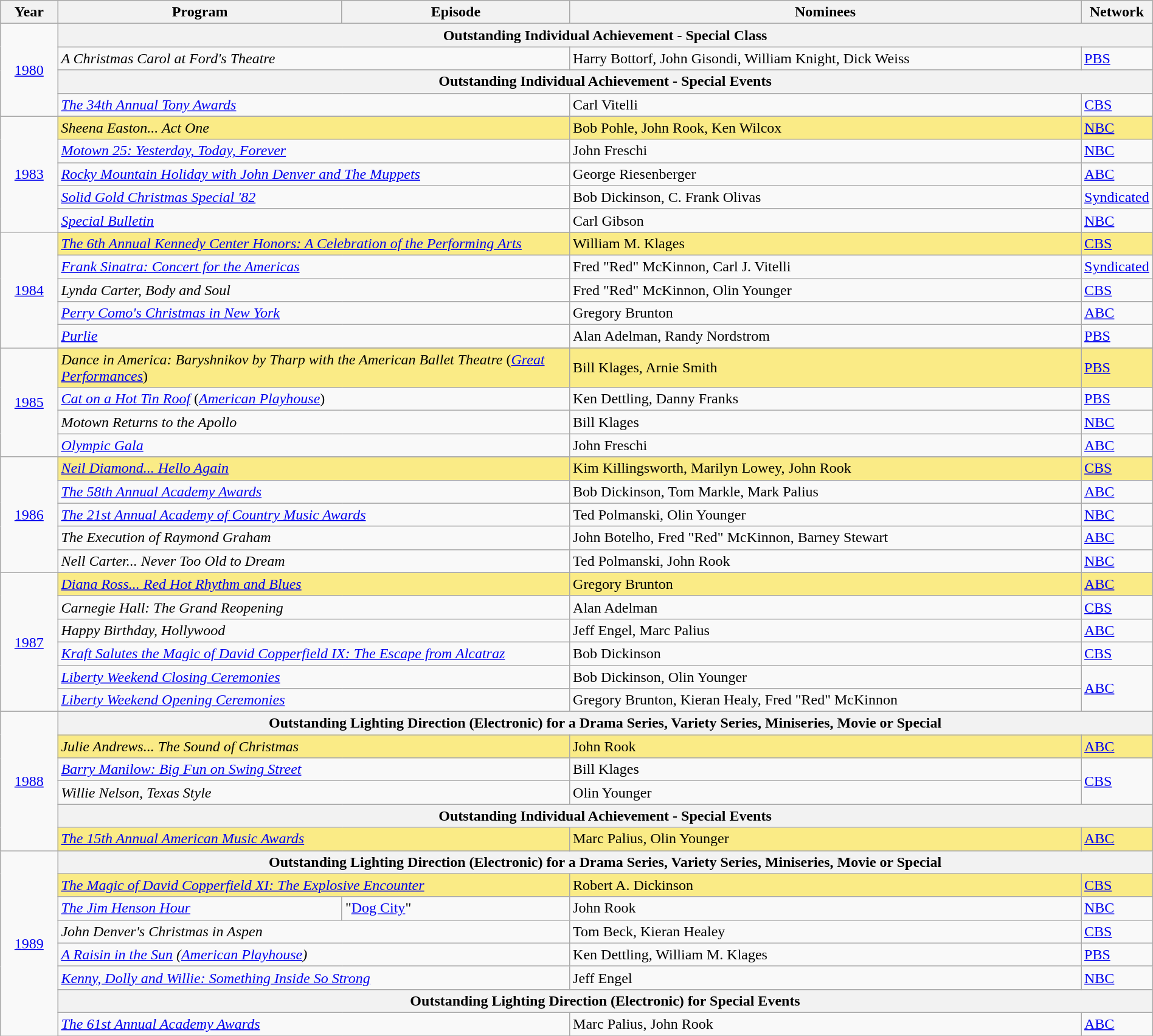<table class="wikitable" style="width:100%">
<tr bgcolor="#bebebe">
<th width="5%">Year</th>
<th width="25%">Program</th>
<th width="20%">Episode</th>
<th width="45%">Nominees</th>
<th width="5%">Network</th>
</tr>
<tr>
<td rowspan=4 style="text-align:center"><a href='#'>1980</a></td>
<th colspan="4">Outstanding Individual Achievement - Special Class</th>
</tr>
<tr>
<td colspan=2><em>A Christmas Carol at Ford's Theatre</em></td>
<td>Harry Bottorf, John Gisondi, William Knight, Dick Weiss</td>
<td><a href='#'>PBS</a></td>
</tr>
<tr>
<th colspan="4">Outstanding Individual Achievement - Special Events</th>
</tr>
<tr>
<td colspan=2><em><a href='#'>The 34th Annual Tony Awards</a></em></td>
<td>Carl Vitelli</td>
<td><a href='#'>CBS</a></td>
</tr>
<tr>
<td rowspan=6 style="text-align:center"><a href='#'>1983</a><br></td>
</tr>
<tr style="background:#FAEB86">
<td colspan=2><em>Sheena Easton... Act One</em></td>
<td>Bob Pohle, John Rook, Ken Wilcox</td>
<td><a href='#'>NBC</a></td>
</tr>
<tr>
<td colspan=2><em><a href='#'>Motown 25: Yesterday, Today, Forever</a></em></td>
<td>John Freschi</td>
<td><a href='#'>NBC</a></td>
</tr>
<tr>
<td colspan=2><em><a href='#'>Rocky Mountain Holiday with John Denver and The Muppets</a></em></td>
<td>George Riesenberger</td>
<td><a href='#'>ABC</a></td>
</tr>
<tr>
<td colspan=2><em><a href='#'>Solid Gold Christmas Special '82</a></em></td>
<td>Bob Dickinson, C. Frank Olivas</td>
<td><a href='#'>Syndicated</a></td>
</tr>
<tr>
<td colspan=2><em><a href='#'>Special Bulletin</a></em></td>
<td>Carl Gibson</td>
<td><a href='#'>NBC</a></td>
</tr>
<tr>
<td rowspan=6 style="text-align:center"><a href='#'>1984</a><br></td>
</tr>
<tr style="background:#FAEB86">
<td colspan=2><em><a href='#'>The 6th Annual Kennedy Center Honors: A Celebration of the Performing Arts</a></em></td>
<td>William M. Klages</td>
<td><a href='#'>CBS</a></td>
</tr>
<tr>
<td colspan=2><em><a href='#'>Frank Sinatra: Concert for the Americas</a></em></td>
<td>Fred "Red" McKinnon, Carl J. Vitelli</td>
<td><a href='#'>Syndicated</a></td>
</tr>
<tr>
<td colspan=2><em>Lynda Carter, Body and Soul</em></td>
<td>Fred "Red" McKinnon, Olin Younger</td>
<td><a href='#'>CBS</a></td>
</tr>
<tr>
<td colspan=2><em><a href='#'>Perry Como's Christmas in New York</a></em></td>
<td>Gregory Brunton</td>
<td><a href='#'>ABC</a></td>
</tr>
<tr>
<td colspan=2><em><a href='#'>Purlie</a></em></td>
<td>Alan Adelman, Randy Nordstrom</td>
<td><a href='#'>PBS</a></td>
</tr>
<tr>
<td rowspan=5 style="text-align:center"><a href='#'>1985</a><br></td>
</tr>
<tr style="background:#FAEB86">
<td colspan=2><em>Dance in America: Baryshnikov by Tharp with the American Ballet Theatre</em> (<em><a href='#'>Great Performances</a></em>)</td>
<td>Bill Klages, Arnie Smith</td>
<td><a href='#'>PBS</a></td>
</tr>
<tr>
<td colspan=2><em><a href='#'>Cat on a Hot Tin Roof</a></em> (<em><a href='#'>American Playhouse</a></em>)</td>
<td>Ken Dettling, Danny Franks</td>
<td><a href='#'>PBS</a></td>
</tr>
<tr>
<td colspan=2><em>Motown Returns to the Apollo</em></td>
<td>Bill Klages</td>
<td><a href='#'>NBC</a></td>
</tr>
<tr>
<td colspan=2><em><a href='#'>Olympic Gala</a></em></td>
<td>John Freschi</td>
<td><a href='#'>ABC</a></td>
</tr>
<tr>
<td rowspan=6 style="text-align:center"><a href='#'>1986</a><br></td>
</tr>
<tr style="background:#FAEB86">
<td colspan=2><em><a href='#'>Neil Diamond... Hello Again</a></em></td>
<td>Kim Killingsworth, Marilyn Lowey, John Rook</td>
<td><a href='#'>CBS</a></td>
</tr>
<tr>
<td colspan=2><em><a href='#'>The 58th Annual Academy Awards</a></em></td>
<td>Bob Dickinson, Tom Markle, Mark Palius</td>
<td><a href='#'>ABC</a></td>
</tr>
<tr>
<td colspan=2><em><a href='#'>The 21st Annual Academy of Country Music Awards</a></em></td>
<td>Ted Polmanski, Olin Younger</td>
<td><a href='#'>NBC</a></td>
</tr>
<tr>
<td colspan=2><em>The Execution of Raymond Graham</em></td>
<td>John Botelho, Fred "Red" McKinnon, Barney Stewart</td>
<td><a href='#'>ABC</a></td>
</tr>
<tr>
<td colspan=2><em>Nell Carter... Never Too Old to Dream</em></td>
<td>Ted Polmanski, John Rook</td>
<td><a href='#'>NBC</a></td>
</tr>
<tr>
<td rowspan=7 style="text-align:center"><a href='#'>1987</a><br></td>
</tr>
<tr style="background:#FAEB86">
<td colspan=2><em><a href='#'>Diana Ross... Red Hot Rhythm and Blues</a></em></td>
<td>Gregory Brunton</td>
<td><a href='#'>ABC</a></td>
</tr>
<tr>
<td colspan=2><em>Carnegie Hall: The Grand Reopening</em></td>
<td>Alan Adelman</td>
<td><a href='#'>CBS</a></td>
</tr>
<tr>
<td colspan=2><em>Happy Birthday, Hollywood</em></td>
<td>Jeff Engel, Marc Palius</td>
<td><a href='#'>ABC</a></td>
</tr>
<tr>
<td colspan=2><em><a href='#'>Kraft Salutes the Magic of David Copperfield IX: The Escape from Alcatraz</a></em></td>
<td>Bob Dickinson</td>
<td><a href='#'>CBS</a></td>
</tr>
<tr>
<td colspan=2><em><a href='#'>Liberty Weekend Closing Ceremonies</a></em></td>
<td>Bob Dickinson, Olin Younger</td>
<td rowspan=2><a href='#'>ABC</a></td>
</tr>
<tr>
<td colspan=2><em><a href='#'>Liberty Weekend Opening Ceremonies</a></em></td>
<td>Gregory Brunton, Kieran Healy, Fred "Red" McKinnon</td>
</tr>
<tr>
<td rowspan=6 style="text-align:center"><a href='#'>1988</a></td>
<th colspan="4">Outstanding Lighting Direction (Electronic) for a Drama Series, Variety Series, Miniseries, Movie or Special</th>
</tr>
<tr style="background:#FAEB86">
<td colspan=2><em>Julie Andrews... The Sound of Christmas</em></td>
<td>John Rook</td>
<td><a href='#'>ABC</a></td>
</tr>
<tr>
<td colspan=2><em><a href='#'>Barry Manilow: Big Fun on Swing Street</a></em></td>
<td>Bill Klages</td>
<td rowspan=2><a href='#'>CBS</a></td>
</tr>
<tr>
<td colspan=2><em>Willie Nelson, Texas Style</em></td>
<td>Olin Younger</td>
</tr>
<tr>
<th colspan="4">Outstanding Individual Achievement - Special Events</th>
</tr>
<tr style="background:#FAEB86">
<td colspan=2><em><a href='#'>The 15th Annual American Music Awards</a></em></td>
<td>Marc Palius, Olin Younger</td>
<td><a href='#'>ABC</a></td>
</tr>
<tr>
<td rowspan=9 style="text-align:center"><a href='#'>1989</a></td>
<th colspan="4">Outstanding Lighting Direction (Electronic) for a Drama Series, Variety Series, Miniseries, Movie or Special</th>
</tr>
<tr style="background:#FAEB86">
<td colspan=2><em><a href='#'>The Magic of David Copperfield XI: The Explosive Encounter</a></em></td>
<td>Robert A. Dickinson</td>
<td><a href='#'>CBS</a></td>
</tr>
<tr>
<td><em><a href='#'>The Jim Henson Hour</a></em></td>
<td>"<a href='#'>Dog City</a>"</td>
<td>John Rook</td>
<td><a href='#'>NBC</a></td>
</tr>
<tr>
<td colspan=2><em>John Denver's Christmas in Aspen</em></td>
<td>Tom Beck, Kieran Healey</td>
<td><a href='#'>CBS</a></td>
</tr>
<tr>
<td colspan=2><em><a href='#'>A Raisin in the Sun</a> (<a href='#'>American Playhouse</a>)</em></td>
<td>Ken Dettling, William M. Klages</td>
<td><a href='#'>PBS</a></td>
</tr>
<tr>
<td colspan=2><em><a href='#'>Kenny, Dolly and Willie: Something Inside So Strong</a></em></td>
<td>Jeff Engel</td>
<td><a href='#'>NBC</a></td>
</tr>
<tr>
<th colspan="4">Outstanding Lighting Direction (Electronic) for Special Events</th>
</tr>
<tr>
<td colspan=2><em><a href='#'>The 61st Annual Academy Awards</a></em></td>
<td>Marc Palius, John Rook</td>
<td><a href='#'>ABC</a></td>
</tr>
<tr>
</tr>
</table>
